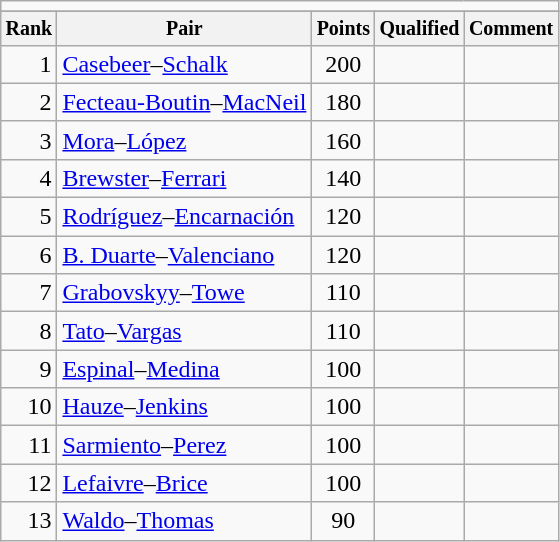<table class="wikitable">
<tr>
<td colspan=5 align="center"></td>
</tr>
<tr>
</tr>
<tr style="font-size:10pt;font-weight:bold">
<th>Rank</th>
<th>Pair</th>
<th>Points</th>
<th>Qualified</th>
<th>Comment</th>
</tr>
<tr>
<td align=right>1</td>
<td> <a href='#'>Casebeer</a>–<a href='#'>Schalk</a></td>
<td align=center>200</td>
<td></td>
<td></td>
</tr>
<tr>
<td align=right>2</td>
<td> <a href='#'>Fecteau-Boutin</a>–<a href='#'>MacNeil</a></td>
<td align=center>180</td>
<td></td>
<td></td>
</tr>
<tr>
<td align=right>3</td>
<td> <a href='#'>Mora</a>–<a href='#'>López</a></td>
<td align=center>160</td>
<td></td>
<td></td>
</tr>
<tr>
<td align=right>4</td>
<td> <a href='#'>Brewster</a>–<a href='#'>Ferrari</a></td>
<td align=center>140</td>
<td></td>
<td></td>
</tr>
<tr>
<td align=right>5</td>
<td> <a href='#'>Rodríguez</a>–<a href='#'>Encarnación</a></td>
<td align=center>120</td>
<td></td>
<td></td>
</tr>
<tr>
<td align=right>6</td>
<td> <a href='#'>B. Duarte</a>–<a href='#'>Valenciano</a></td>
<td align=center>120</td>
<td></td>
<td></td>
</tr>
<tr>
<td align=right>7</td>
<td> <a href='#'>Grabovskyy</a>–<a href='#'>Towe</a></td>
<td align=center>110</td>
<td></td>
<td></td>
</tr>
<tr>
<td align=right>8</td>
<td> <a href='#'>Tato</a>–<a href='#'>Vargas</a></td>
<td align=center>110</td>
<td></td>
<td></td>
</tr>
<tr>
<td align=right>9</td>
<td> <a href='#'>Espinal</a>–<a href='#'>Medina</a></td>
<td align=center>100</td>
<td></td>
<td></td>
</tr>
<tr>
<td align=right>10</td>
<td> <a href='#'>Hauze</a>–<a href='#'>Jenkins</a></td>
<td align=center>100</td>
<td></td>
<td></td>
</tr>
<tr>
<td align=right>11</td>
<td> <a href='#'>Sarmiento</a>–<a href='#'>Perez</a></td>
<td align=center>100</td>
<td></td>
<td></td>
</tr>
<tr>
<td align=right>12</td>
<td> <a href='#'>Lefaivre</a>–<a href='#'>Brice</a></td>
<td align=center>100</td>
<td></td>
<td></td>
</tr>
<tr>
<td align=right>13</td>
<td> <a href='#'>Waldo</a>–<a href='#'>Thomas</a></td>
<td align=center>90</td>
<td></td>
<td></td>
</tr>
</table>
